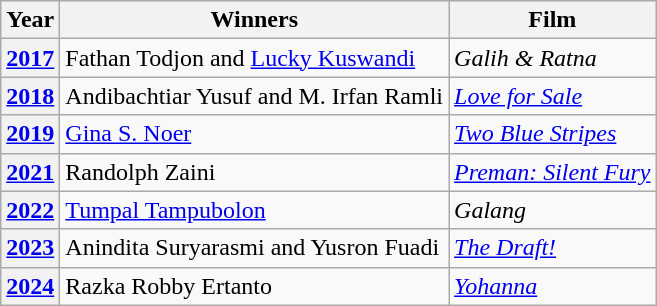<table class="wikitable plainrowheaders">
<tr>
<th>Year</th>
<th>Winners</th>
<th>Film</th>
</tr>
<tr>
<th scope="row"><a href='#'>2017</a></th>
<td>Fathan Todjon and <a href='#'>Lucky Kuswandi</a></td>
<td><em>Galih & Ratna</em></td>
</tr>
<tr>
<th scope="row"><a href='#'>2018</a></th>
<td>Andibachtiar Yusuf and M. Irfan Ramli</td>
<td><em><a href='#'>Love for Sale</a></em></td>
</tr>
<tr>
<th scope="row"><a href='#'>2019</a></th>
<td><a href='#'>Gina S. Noer</a></td>
<td><em><a href='#'>Two Blue Stripes</a></em></td>
</tr>
<tr>
<th scope="row"><a href='#'>2021</a></th>
<td>Randolph Zaini</td>
<td><em><a href='#'>Preman: Silent Fury</a></em></td>
</tr>
<tr>
<th scope="row"><a href='#'>2022</a></th>
<td><a href='#'>Tumpal Tampubolon</a></td>
<td><em>Galang</em></td>
</tr>
<tr>
<th scope="row"><a href='#'>2023</a></th>
<td>Anindita Suryarasmi and Yusron Fuadi</td>
<td><em><a href='#'>The Draft!</a></em></td>
</tr>
<tr>
<th scope="row"><a href='#'>2024</a></th>
<td>Razka Robby Ertanto</td>
<td><em><a href='#'>Yohanna</a></em></td>
</tr>
</table>
